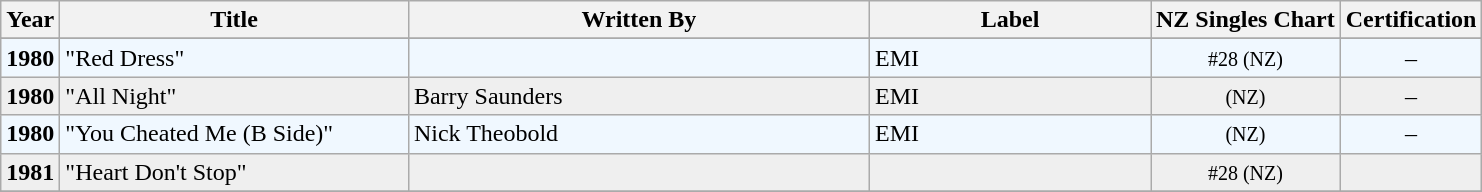<table class="wikitable"|width=100%>
<tr>
<th>Year</th>
<th width="225">Title</th>
<th width="300">Written By</th>
<th width="180">Label</th>
<th>NZ Singles Chart</th>
<th width="50">Certification</th>
</tr>
<tr>
</tr>
<tr bgcolor="#F0F8FF">
<td align="left" valign="top"><strong>1980</strong></td>
<td align="left" valign="top">"Red Dress"</td>
<td align="left" valign="top"></td>
<td align="left" valign="top">EMI</td>
<td align="center" valign="top"><small>#28 (NZ)</small></td>
<td align="center" valign="top">–</td>
</tr>
<tr bgcolor="#efefef">
<td align="left" valign="top"><strong>1980</strong></td>
<td align="left" valign="top">"All Night"</td>
<td align="left" valign="top">Barry Saunders</td>
<td align="left" valign="top">EMI</td>
<td align="center" valign="top"><small>(NZ)</small></td>
<td align="center" valign="top">–</td>
</tr>
<tr bgcolor="#F0F8FF">
<td align="left" valign="top"><strong>1980</strong></td>
<td align="left" valign="top">"You Cheated Me (B Side)"</td>
<td align="left" valign="top">Nick Theobold</td>
<td align="left" valign="top">EMI</td>
<td align="center" valign="top"><small>(NZ)</small></td>
<td align="center" valign="top">–</td>
</tr>
<tr bgcolor="#efefef">
<td align="left" valign="top"><strong>1981</strong></td>
<td align="left" valign="top">"Heart Don't Stop"</td>
<td align="left" valign="top"></td>
<td align="left" valign="top"></td>
<td align="center" valign="top"><small>#28 (NZ)</small></td>
<td align="center" valign="top"></td>
</tr>
<tr>
</tr>
</table>
